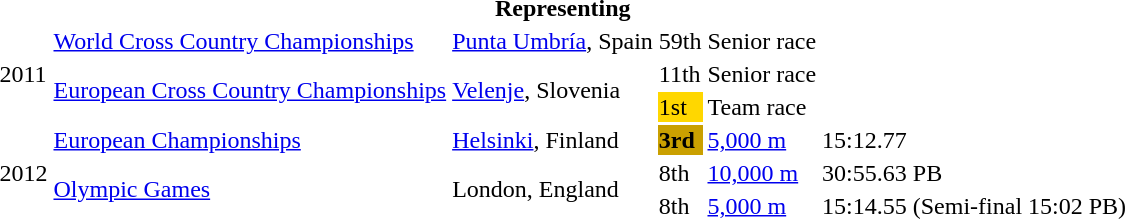<table>
<tr>
<th colspan="6">Representing </th>
</tr>
<tr>
<td rowspan=3>2011</td>
<td><a href='#'>World Cross Country Championships</a></td>
<td><a href='#'>Punta Umbría</a>, Spain</td>
<td>59th</td>
<td>Senior race</td>
<td></td>
</tr>
<tr>
<td rowspan=2><a href='#'>European Cross Country Championships</a></td>
<td rowspan=2><a href='#'>Velenje</a>, Slovenia</td>
<td>11th</td>
<td>Senior race</td>
<td></td>
</tr>
<tr>
<td bgcolor=gold>1st</td>
<td>Team race</td>
<td></td>
</tr>
<tr>
<td rowspan=3>2012</td>
<td><a href='#'>European Championships</a></td>
<td><a href='#'>Helsinki</a>, Finland</td>
<td bgcolor=caramel><strong>3rd</strong></td>
<td><a href='#'>5,000 m</a></td>
<td>15:12.77</td>
</tr>
<tr>
<td rowspan=2><a href='#'>Olympic Games</a></td>
<td rowspan=2>London, England</td>
<td>8th</td>
<td><a href='#'>10,000 m</a></td>
<td>30:55.63 PB</td>
</tr>
<tr>
<td>8th</td>
<td><a href='#'>5,000 m</a></td>
<td>15:14.55 (Semi-final 15:02 PB)</td>
</tr>
</table>
